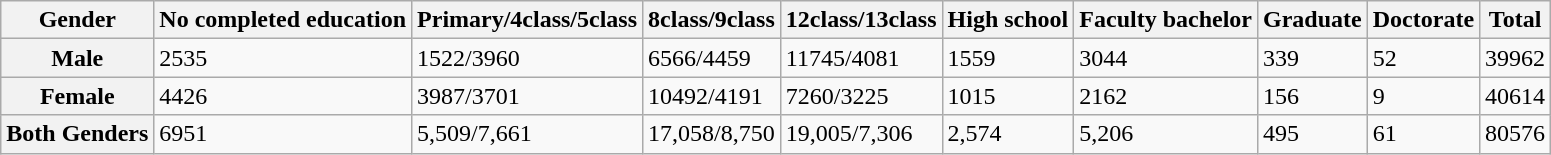<table border="1" class="wikitable">
<tr>
<th>Gender</th>
<th>No completed education</th>
<th>Primary/4class/5class</th>
<th>8class/9class</th>
<th>12class/13class</th>
<th>High school</th>
<th>Faculty bachelor</th>
<th>Graduate</th>
<th>Doctorate</th>
<th>Total</th>
</tr>
<tr>
<th>Male</th>
<td>2535</td>
<td>1522/3960</td>
<td>6566/4459</td>
<td>11745/4081</td>
<td>1559</td>
<td>3044</td>
<td>339</td>
<td>52</td>
<td>39962</td>
</tr>
<tr>
<th>Female</th>
<td>4426</td>
<td>3987/3701</td>
<td>10492/4191</td>
<td>7260/3225</td>
<td>1015</td>
<td>2162</td>
<td>156</td>
<td>9</td>
<td>40614</td>
</tr>
<tr>
<th>Both Genders</th>
<td>6951</td>
<td>5,509/7,661</td>
<td>17,058/8,750</td>
<td>19,005/7,306</td>
<td>2,574</td>
<td>5,206</td>
<td>495</td>
<td>61</td>
<td>80576</td>
</tr>
</table>
